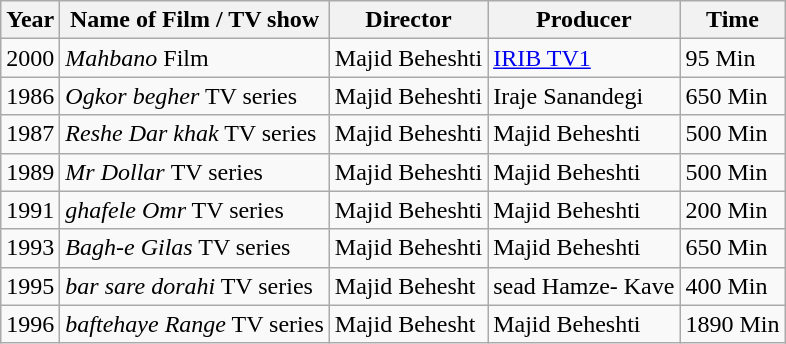<table class="wikitable">
<tr>
<th>Year</th>
<th>Name of Film / TV show</th>
<th>Director</th>
<th>Producer</th>
<th>Time</th>
</tr>
<tr>
<td>2000</td>
<td><em>Mahbano</em> Film</td>
<td>Majid Beheshti</td>
<td><a href='#'>IRIB TV1</a></td>
<td>95 Min</td>
</tr>
<tr>
<td>1986</td>
<td><em>Ogkor begher</em> TV series</td>
<td>Majid Beheshti</td>
<td>Iraje Sanandegi</td>
<td>650 Min</td>
</tr>
<tr>
<td>1987</td>
<td><em>Reshe Dar khak</em> TV series</td>
<td>Majid Beheshti</td>
<td>Majid Beheshti</td>
<td>500 Min</td>
</tr>
<tr>
<td>1989</td>
<td><em>Mr Dollar </em> TV series</td>
<td>Majid Beheshti</td>
<td>Majid Beheshti</td>
<td>500 Min</td>
</tr>
<tr>
<td>1991</td>
<td><em>ghafele Omr</em> TV series</td>
<td>Majid Beheshti</td>
<td>Majid Beheshti</td>
<td>200 Min</td>
</tr>
<tr>
<td>1993</td>
<td><em>Bagh-e Gilas</em> TV series</td>
<td>Majid Beheshti</td>
<td>Majid Beheshti</td>
<td>650 Min</td>
</tr>
<tr>
<td>1995</td>
<td><em>bar sare dorahi</em> TV series</td>
<td>Majid Behesht</td>
<td>sead Hamze- Kave</td>
<td>400 Min</td>
</tr>
<tr>
<td>1996</td>
<td><em>baftehaye Range</em> TV series</td>
<td>Majid Behesht</td>
<td>Majid Beheshti</td>
<td>1890 Min</td>
</tr>
</table>
